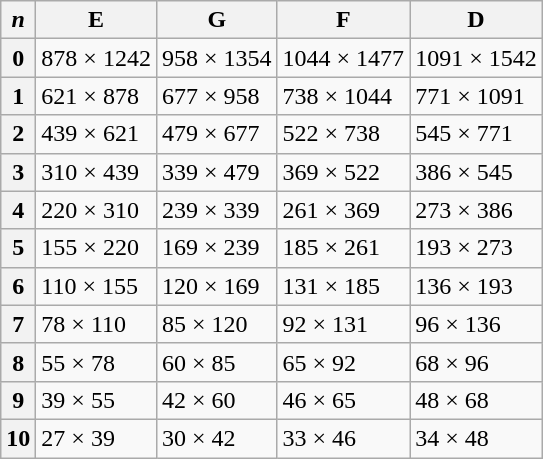<table class="wikitable">
<tr>
<th><em>n</em></th>
<th style="display:none">A</th>
<th><strong>E</strong></th>
<th style="display:none">C</th>
<th><strong>G</strong></th>
<th style="display:none">B</th>
<th><strong>F</strong></th>
<th><strong>D</strong></th>
<th style="display:none">*H</th>
</tr>
<tr>
<th>0</th>
<td style="display:none">841 × 1189</td>
<td>878 × 1242</td>
<td style="display:none">917 × 1297</td>
<td>958 × 1354</td>
<td style="display:none">1000 × 1414</td>
<td>1044 × 1477</td>
<td>1091 × 1542</td>
<td style="display:none">1139 × 1610</td>
</tr>
<tr>
<th>1</th>
<td style="display:none">595 × 841</td>
<td>621 × 878</td>
<td style="display:none">648 × 917</td>
<td>677 × 958</td>
<td style="display:none">707 × 1000</td>
<td>738 × 1044</td>
<td>771 × 1091</td>
<td style="display:none">805 × 1139</td>
</tr>
<tr>
<th>2</th>
<td style="display:none">420 × 595</td>
<td>439 × 621</td>
<td style="display:none">459 × 648</td>
<td>479 × 677</td>
<td style="display:none">500 × 707</td>
<td>522 × 738</td>
<td>545 × 771</td>
<td style="display:none">569 × 805</td>
</tr>
<tr>
<th>3</th>
<td style="display:none">297 × 420</td>
<td>310 × 439</td>
<td style="display:none">324 × 459</td>
<td>339 × 479</td>
<td style="display:none">354 × 500</td>
<td>369 × 522</td>
<td>386 × 545</td>
<td style="display:none">403 × 569</td>
</tr>
<tr>
<th>4</th>
<td style="display:none">210 × 297</td>
<td>220 × 310</td>
<td style="display:none">229 × 324</td>
<td>239 × 339</td>
<td style="display:none">250 × 354</td>
<td>261 × 369</td>
<td>273 × 386</td>
<td style="display:none">285 × 403</td>
</tr>
<tr>
<th>5</th>
<td style="display:none">149 × 210</td>
<td>155 × 220</td>
<td style="display:none">162 × 229</td>
<td>169 × 239</td>
<td style="display:none">177 × 250</td>
<td>185 × 261</td>
<td>193 × 273</td>
<td style="display:none">201 × 285</td>
</tr>
<tr>
<th>6</th>
<td style="display:none">105 × 149</td>
<td>110 × 155</td>
<td style="display:none">115 × 162</td>
<td>120 × 169</td>
<td style="display:none">125 × 177</td>
<td>131 × 185</td>
<td>136 × 193</td>
<td style="display:none">142 × 201</td>
</tr>
<tr>
<th>7</th>
<td style="display:none">74 × 105</td>
<td>78 × 110</td>
<td style="display:none">81 × 115</td>
<td>85 × 120</td>
<td style="display:none">88 × 125</td>
<td>92 × 131</td>
<td>96 × 136</td>
<td style="display:none">101 × 142</td>
</tr>
<tr>
<th>8</th>
<td style="display:none">53 ×  74</td>
<td>55 ×  78</td>
<td style="display:none">57 ×  81</td>
<td>60 ×  85</td>
<td style="display:none">63 ×  88</td>
<td>65 ×  92</td>
<td>68 ×  96</td>
<td style="display:none">71 × 101</td>
</tr>
<tr>
<th>9</th>
<td style="display:none">37 ×  53</td>
<td>39 ×  55</td>
<td style="display:none">41 ×  57</td>
<td>42 ×  60</td>
<td style="display:none">44 ×  63</td>
<td>46 ×  65</td>
<td>48 ×  68</td>
<td style="display:none">50 ×  71</td>
</tr>
<tr>
<th>10</th>
<td style="display:none">26 ×  37</td>
<td>27 ×  39</td>
<td style="display:none">29 ×  41</td>
<td>30 ×  42</td>
<td style="display:none">31 ×  44</td>
<td>33 ×  46</td>
<td>34 ×  48</td>
<td style="display:none">36 ×  50</td>
</tr>
</table>
